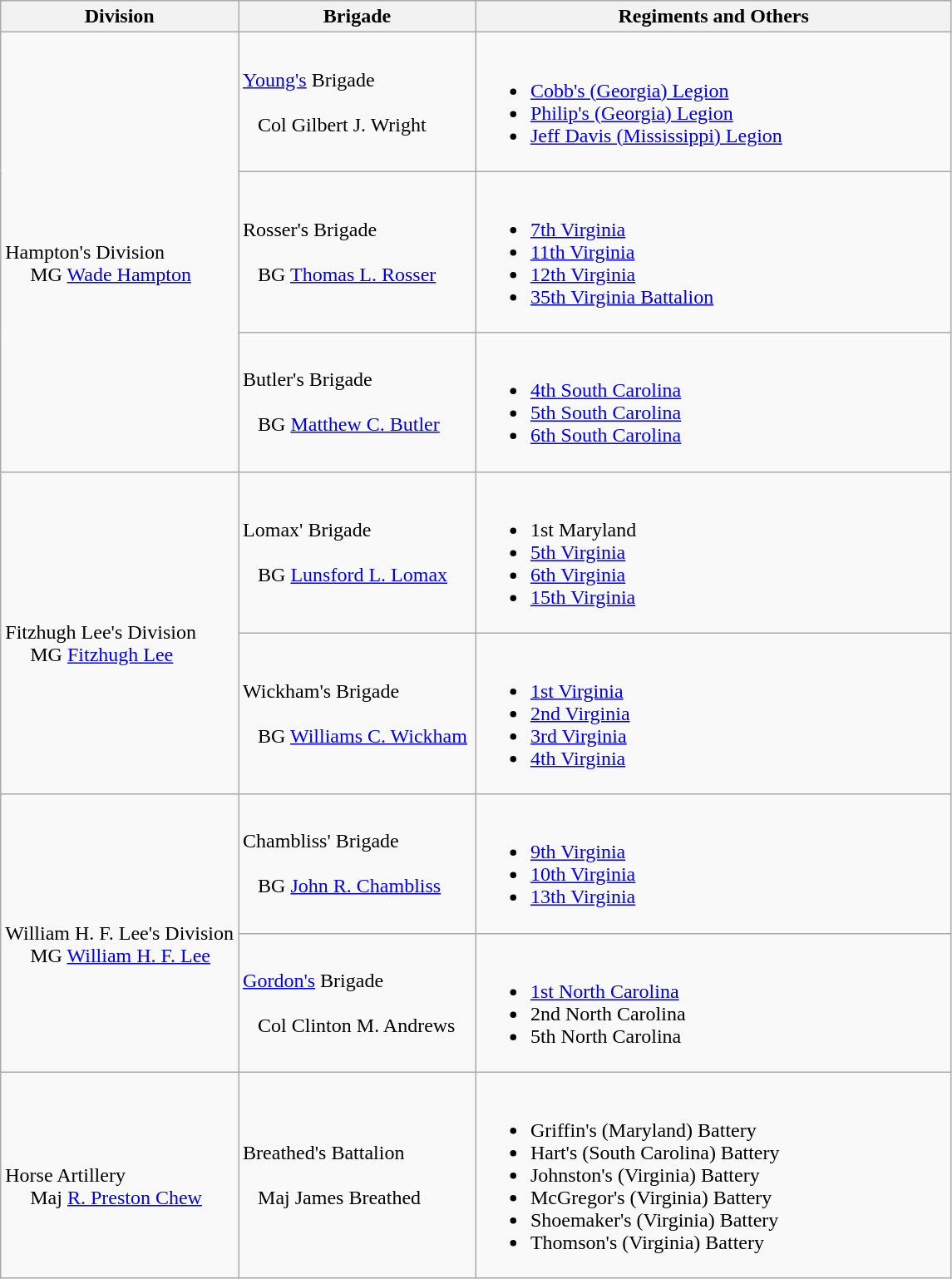<table class="wikitable">
<tr>
<th width=25%>Division</th>
<th width=25%>Brigade</th>
<th>Regiments and Others</th>
</tr>
<tr>
<td rowspan=3><br>Hampton's Division
<br>    
MG <a href='#'>Wade Hampton</a></td>
<td><a href='#'>Young's</a> Brigade<br><br>  
Col Gilbert J. Wright</td>
<td><br><ul><li><a href='#'>Cobb's (Georgia) Legion</a></li><li><a href='#'>Philip's (Georgia) Legion</a></li><li><a href='#'>Jeff Davis (Mississippi) Legion</a></li></ul></td>
</tr>
<tr>
<td>Rosser's Brigade<br><br>  
BG <a href='#'>Thomas L. Rosser</a></td>
<td><br><ul><li><a href='#'>7th Virginia</a></li><li><a href='#'>11th Virginia</a></li><li><a href='#'>12th Virginia</a></li><li><a href='#'>35th Virginia Battalion</a></li></ul></td>
</tr>
<tr>
<td>Butler's Brigade<br><br>  
BG <a href='#'>Matthew C. Butler</a></td>
<td><br><ul><li><a href='#'>4th South Carolina</a></li><li><a href='#'>5th South Carolina</a></li><li><a href='#'>6th South Carolina</a></li></ul></td>
</tr>
<tr>
<td rowspan=2><br>Fitzhugh Lee's Division
<br>    
MG <a href='#'>Fitzhugh Lee</a></td>
<td>Lomax' Brigade<br><br>  
BG <a href='#'>Lunsford L. Lomax</a></td>
<td><br><ul><li>1st Maryland</li><li><a href='#'>5th Virginia</a></li><li><a href='#'>6th Virginia</a></li><li><a href='#'>15th Virginia</a></li></ul></td>
</tr>
<tr>
<td>Wickham's Brigade<br><br>  
BG <a href='#'>Williams C. Wickham</a></td>
<td><br><ul><li><a href='#'>1st Virginia</a></li><li><a href='#'>2nd Virginia</a></li><li><a href='#'>3rd Virginia</a></li><li><a href='#'>4th Virginia</a></li></ul></td>
</tr>
<tr>
<td rowspan=2><br>William H. F. Lee's Division
<br>    
MG <a href='#'>William H. F. Lee</a></td>
<td>Chambliss' Brigade<br><br>  
BG <a href='#'>John R. Chambliss</a></td>
<td><br><ul><li><a href='#'>9th Virginia</a></li><li><a href='#'>10th Virginia</a></li><li><a href='#'>13th Virginia</a></li></ul></td>
</tr>
<tr>
<td><a href='#'>Gordon's</a> Brigade<br><br>  
Col Clinton M. Andrews</td>
<td><br><ul><li><a href='#'>1st North Carolina</a></li><li>2nd North Carolina</li><li>5th North Carolina</li></ul></td>
</tr>
<tr>
<td rowspan=1><br>Horse Artillery
<br>    
Maj <a href='#'>R. Preston Chew</a></td>
<td>Breathed's Battalion<br><br>  
Maj James Breathed</td>
<td><br><ul><li>Griffin's (Maryland) Battery</li><li>Hart's (South Carolina) Battery</li><li>Johnston's (Virginia) Battery</li><li>McGregor's (Virginia) Battery</li><li>Shoemaker's (Virginia) Battery</li><li>Thomson's (Virginia) Battery</li></ul></td>
</tr>
</table>
